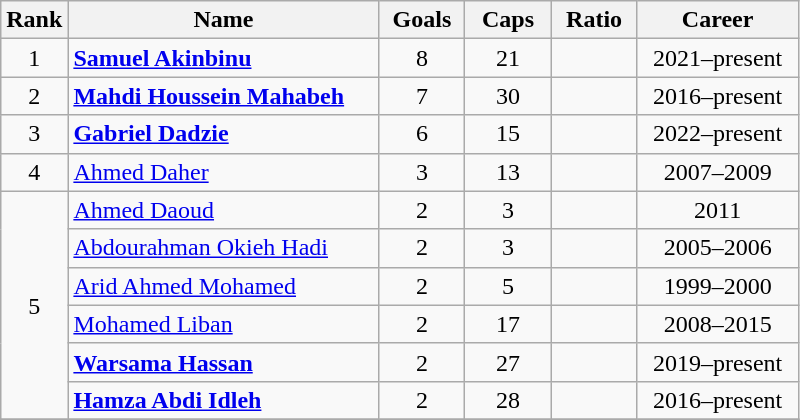<table class="wikitable sortable" style="text-align: center;">
<tr>
<th width=30px>Rank</th>
<th class="unsortable" width=200px>Name</th>
<th width=50px>Goals</th>
<th width=50px>Caps</th>
<th width=50px>Ratio</th>
<th class="unsortable" width=100px>Career</th>
</tr>
<tr>
<td>1</td>
<td align="left"><strong><a href='#'>Samuel Akinbinu</a></strong></td>
<td>8</td>
<td>21</td>
<td></td>
<td>2021–present</td>
</tr>
<tr>
<td>2</td>
<td align="left"><strong><a href='#'>Mahdi Houssein Mahabeh</a></strong></td>
<td>7</td>
<td>30</td>
<td></td>
<td>2016–present</td>
</tr>
<tr>
<td>3</td>
<td align="left"><strong><a href='#'>Gabriel Dadzie</a></strong></td>
<td>6</td>
<td>15</td>
<td></td>
<td>2022–present</td>
</tr>
<tr>
<td>4</td>
<td align="left"><a href='#'>Ahmed Daher</a></td>
<td>3</td>
<td>13</td>
<td></td>
<td>2007–2009</td>
</tr>
<tr>
<td rowspan=6>5</td>
<td align="left"><a href='#'>Ahmed Daoud</a></td>
<td>2</td>
<td>3</td>
<td></td>
<td>2011</td>
</tr>
<tr>
<td align="left"><a href='#'>Abdourahman Okieh Hadi</a></td>
<td>2</td>
<td>3</td>
<td></td>
<td>2005–2006</td>
</tr>
<tr>
<td align="left"><a href='#'>Arid Ahmed Mohamed</a></td>
<td>2</td>
<td>5</td>
<td></td>
<td>1999–2000</td>
</tr>
<tr>
<td align="left"><a href='#'>Mohamed Liban</a></td>
<td>2</td>
<td>17</td>
<td></td>
<td>2008–2015</td>
</tr>
<tr>
<td align=left><strong><a href='#'>Warsama Hassan</a></strong></td>
<td>2</td>
<td>27</td>
<td></td>
<td>2019–present</td>
</tr>
<tr>
<td align="left"><strong><a href='#'>Hamza Abdi Idleh</a></strong></td>
<td>2</td>
<td>28</td>
<td></td>
<td>2016–present</td>
</tr>
<tr>
</tr>
</table>
